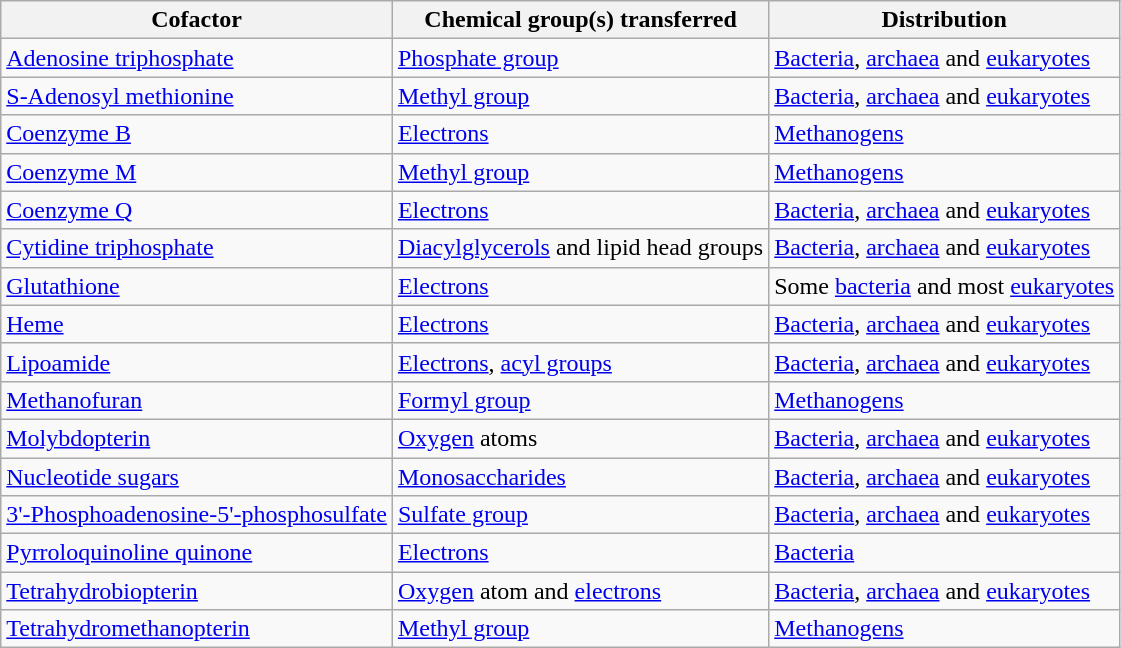<table class="wikitable">
<tr>
<th>Cofactor</th>
<th>Chemical group(s) transferred</th>
<th>Distribution</th>
</tr>
<tr>
<td><a href='#'>Adenosine triphosphate</a></td>
<td><a href='#'>Phosphate group</a></td>
<td><a href='#'>Bacteria</a>, <a href='#'>archaea</a> and <a href='#'>eukaryotes</a></td>
</tr>
<tr>
<td><a href='#'>S-Adenosyl methionine</a></td>
<td><a href='#'>Methyl group</a></td>
<td><a href='#'>Bacteria</a>, <a href='#'>archaea</a> and <a href='#'>eukaryotes</a></td>
</tr>
<tr>
<td><a href='#'>Coenzyme B</a></td>
<td><a href='#'>Electrons</a></td>
<td><a href='#'>Methanogens</a></td>
</tr>
<tr>
<td><a href='#'>Coenzyme M</a></td>
<td><a href='#'>Methyl group</a></td>
<td><a href='#'>Methanogens</a></td>
</tr>
<tr>
<td><a href='#'>Coenzyme Q</a></td>
<td><a href='#'>Electrons</a></td>
<td><a href='#'>Bacteria</a>, <a href='#'>archaea</a> and <a href='#'>eukaryotes</a></td>
</tr>
<tr>
<td><a href='#'>Cytidine triphosphate</a></td>
<td><a href='#'>Diacylglycerols</a> and lipid head groups</td>
<td><a href='#'>Bacteria</a>, <a href='#'>archaea</a> and <a href='#'>eukaryotes</a></td>
</tr>
<tr>
<td><a href='#'>Glutathione</a></td>
<td><a href='#'>Electrons</a></td>
<td>Some <a href='#'>bacteria</a> and most <a href='#'>eukaryotes</a></td>
</tr>
<tr>
<td><a href='#'>Heme</a></td>
<td><a href='#'>Electrons</a></td>
<td><a href='#'>Bacteria</a>, <a href='#'>archaea</a> and <a href='#'>eukaryotes</a></td>
</tr>
<tr>
<td><a href='#'>Lipoamide</a></td>
<td><a href='#'>Electrons</a>, <a href='#'>acyl groups</a></td>
<td><a href='#'>Bacteria</a>, <a href='#'>archaea</a> and <a href='#'>eukaryotes</a></td>
</tr>
<tr>
<td><a href='#'>Methanofuran</a></td>
<td><a href='#'>Formyl group</a></td>
<td><a href='#'>Methanogens</a></td>
</tr>
<tr>
<td><a href='#'>Molybdopterin</a></td>
<td><a href='#'>Oxygen</a> atoms</td>
<td><a href='#'>Bacteria</a>, <a href='#'>archaea</a> and <a href='#'>eukaryotes</a></td>
</tr>
<tr>
<td><a href='#'>Nucleotide sugars</a></td>
<td><a href='#'>Monosaccharides</a></td>
<td><a href='#'>Bacteria</a>, <a href='#'>archaea</a> and <a href='#'>eukaryotes</a></td>
</tr>
<tr>
<td><a href='#'>3'-Phosphoadenosine-5'-phosphosulfate</a></td>
<td><a href='#'>Sulfate group</a></td>
<td><a href='#'>Bacteria</a>, <a href='#'>archaea</a> and <a href='#'>eukaryotes</a></td>
</tr>
<tr>
<td><a href='#'>Pyrroloquinoline quinone</a></td>
<td><a href='#'>Electrons</a></td>
<td><a href='#'>Bacteria</a></td>
</tr>
<tr>
<td><a href='#'>Tetrahydrobiopterin</a></td>
<td><a href='#'>Oxygen</a> atom and <a href='#'>electrons</a></td>
<td><a href='#'>Bacteria</a>, <a href='#'>archaea</a> and <a href='#'>eukaryotes</a></td>
</tr>
<tr>
<td><a href='#'>Tetrahydromethanopterin</a></td>
<td><a href='#'>Methyl group</a></td>
<td><a href='#'>Methanogens</a></td>
</tr>
</table>
